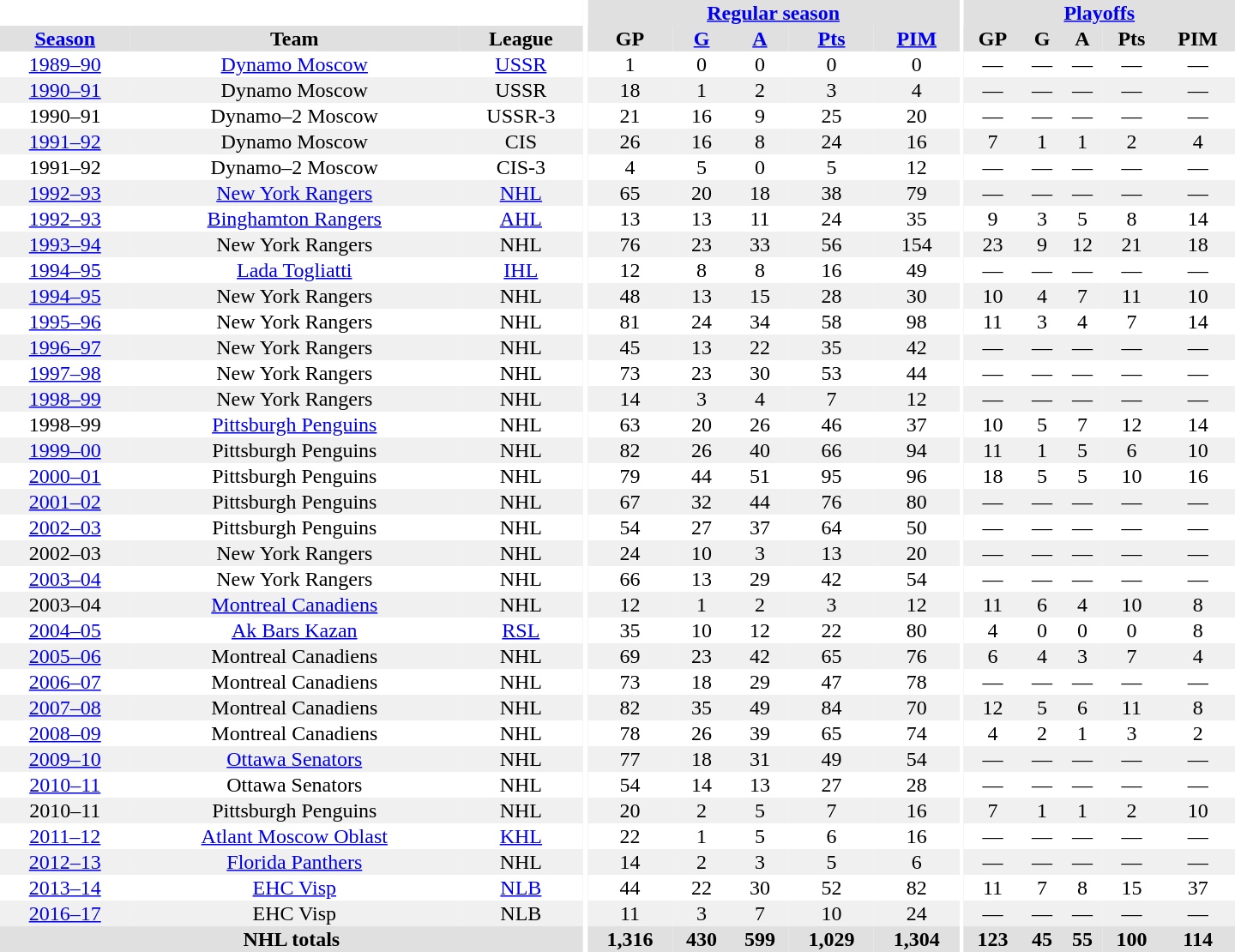<table border="0" cellpadding="1" cellspacing="0" style="text-align:center; width:60em">
<tr bgcolor="#e0e0e0">
<th colspan="3" bgcolor="#ffffff"></th>
<th rowspan="100" bgcolor="#ffffff"></th>
<th colspan="5"><a href='#'>Regular season</a></th>
<th rowspan="100" bgcolor="#ffffff"></th>
<th colspan="5"><a href='#'>Playoffs</a></th>
</tr>
<tr bgcolor="#e0e0e0">
<th><a href='#'>Season</a></th>
<th>Team</th>
<th>League</th>
<th>GP</th>
<th><a href='#'>G</a></th>
<th><a href='#'>A</a></th>
<th><a href='#'>Pts</a></th>
<th><a href='#'>PIM</a></th>
<th>GP</th>
<th>G</th>
<th>A</th>
<th>Pts</th>
<th>PIM</th>
</tr>
<tr>
<td><a href='#'>1989–90</a></td>
<td><a href='#'>Dynamo Moscow</a></td>
<td><a href='#'>USSR</a></td>
<td>1</td>
<td>0</td>
<td>0</td>
<td>0</td>
<td>0</td>
<td>—</td>
<td>—</td>
<td>—</td>
<td>—</td>
<td>—</td>
</tr>
<tr bgcolor="#f0f0f0">
<td><a href='#'>1990–91</a></td>
<td>Dynamo Moscow</td>
<td>USSR</td>
<td>18</td>
<td>1</td>
<td>2</td>
<td>3</td>
<td>4</td>
<td>—</td>
<td>—</td>
<td>—</td>
<td>—</td>
<td>—</td>
</tr>
<tr>
<td>1990–91</td>
<td>Dynamo–2 Moscow</td>
<td>USSR-3</td>
<td>21</td>
<td>16</td>
<td>9</td>
<td>25</td>
<td>20</td>
<td>—</td>
<td>—</td>
<td>—</td>
<td>—</td>
<td>—</td>
</tr>
<tr bgcolor="#f0f0f0">
<td><a href='#'>1991–92</a></td>
<td>Dynamo Moscow</td>
<td>CIS</td>
<td>26</td>
<td>16</td>
<td>8</td>
<td>24</td>
<td>16</td>
<td>7</td>
<td>1</td>
<td>1</td>
<td>2</td>
<td>4</td>
</tr>
<tr>
<td>1991–92</td>
<td>Dynamo–2 Moscow</td>
<td>CIS-3</td>
<td>4</td>
<td>5</td>
<td>0</td>
<td>5</td>
<td>12</td>
<td>—</td>
<td>—</td>
<td>—</td>
<td>—</td>
<td>—</td>
</tr>
<tr bgcolor="#f0f0f0">
<td><a href='#'>1992–93</a></td>
<td><a href='#'>New York Rangers</a></td>
<td><a href='#'>NHL</a></td>
<td>65</td>
<td>20</td>
<td>18</td>
<td>38</td>
<td>79</td>
<td>—</td>
<td>—</td>
<td>—</td>
<td>—</td>
<td>—</td>
</tr>
<tr>
<td><a href='#'>1992–93</a></td>
<td><a href='#'>Binghamton Rangers</a></td>
<td><a href='#'>AHL</a></td>
<td>13</td>
<td>13</td>
<td>11</td>
<td>24</td>
<td>35</td>
<td>9</td>
<td>3</td>
<td>5</td>
<td>8</td>
<td>14</td>
</tr>
<tr bgcolor="#f0f0f0">
<td><a href='#'>1993–94</a></td>
<td>New York Rangers</td>
<td>NHL</td>
<td>76</td>
<td>23</td>
<td>33</td>
<td>56</td>
<td>154</td>
<td>23</td>
<td>9</td>
<td>12</td>
<td>21</td>
<td>18</td>
</tr>
<tr>
<td><a href='#'>1994–95</a></td>
<td><a href='#'>Lada Togliatti</a></td>
<td><a href='#'>IHL</a></td>
<td>12</td>
<td>8</td>
<td>8</td>
<td>16</td>
<td>49</td>
<td>—</td>
<td>—</td>
<td>—</td>
<td>—</td>
<td>—</td>
</tr>
<tr bgcolor="#f0f0f0">
<td><a href='#'>1994–95</a></td>
<td>New York Rangers</td>
<td>NHL</td>
<td>48</td>
<td>13</td>
<td>15</td>
<td>28</td>
<td>30</td>
<td>10</td>
<td>4</td>
<td>7</td>
<td>11</td>
<td>10</td>
</tr>
<tr>
<td><a href='#'>1995–96</a></td>
<td>New York Rangers</td>
<td>NHL</td>
<td>81</td>
<td>24</td>
<td>34</td>
<td>58</td>
<td>98</td>
<td>11</td>
<td>3</td>
<td>4</td>
<td>7</td>
<td>14</td>
</tr>
<tr bgcolor="#f0f0f0">
<td><a href='#'>1996–97</a></td>
<td>New York Rangers</td>
<td>NHL</td>
<td>45</td>
<td>13</td>
<td>22</td>
<td>35</td>
<td>42</td>
<td>—</td>
<td>—</td>
<td>—</td>
<td>—</td>
<td>—</td>
</tr>
<tr>
<td><a href='#'>1997–98</a></td>
<td>New York Rangers</td>
<td>NHL</td>
<td>73</td>
<td>23</td>
<td>30</td>
<td>53</td>
<td>44</td>
<td>—</td>
<td>—</td>
<td>—</td>
<td>—</td>
<td>—</td>
</tr>
<tr bgcolor="#f0f0f0">
<td><a href='#'>1998–99</a></td>
<td>New York Rangers</td>
<td>NHL</td>
<td>14</td>
<td>3</td>
<td>4</td>
<td>7</td>
<td>12</td>
<td>—</td>
<td>—</td>
<td>—</td>
<td>—</td>
<td>—</td>
</tr>
<tr>
<td>1998–99</td>
<td><a href='#'>Pittsburgh Penguins</a></td>
<td>NHL</td>
<td>63</td>
<td>20</td>
<td>26</td>
<td>46</td>
<td>37</td>
<td>10</td>
<td>5</td>
<td>7</td>
<td>12</td>
<td>14</td>
</tr>
<tr bgcolor="#f0f0f0">
<td><a href='#'>1999–00</a></td>
<td>Pittsburgh Penguins</td>
<td>NHL</td>
<td>82</td>
<td>26</td>
<td>40</td>
<td>66</td>
<td>94</td>
<td>11</td>
<td>1</td>
<td>5</td>
<td>6</td>
<td>10</td>
</tr>
<tr>
<td><a href='#'>2000–01</a></td>
<td>Pittsburgh Penguins</td>
<td>NHL</td>
<td>79</td>
<td>44</td>
<td>51</td>
<td>95</td>
<td>96</td>
<td>18</td>
<td>5</td>
<td>5</td>
<td>10</td>
<td>16</td>
</tr>
<tr bgcolor="#f0f0f0">
<td><a href='#'>2001–02</a></td>
<td>Pittsburgh Penguins</td>
<td>NHL</td>
<td>67</td>
<td>32</td>
<td>44</td>
<td>76</td>
<td>80</td>
<td>—</td>
<td>—</td>
<td>—</td>
<td>—</td>
<td>—</td>
</tr>
<tr>
<td><a href='#'>2002–03</a></td>
<td>Pittsburgh Penguins</td>
<td>NHL</td>
<td>54</td>
<td>27</td>
<td>37</td>
<td>64</td>
<td>50</td>
<td>—</td>
<td>—</td>
<td>—</td>
<td>—</td>
<td>—</td>
</tr>
<tr bgcolor="#f0f0f0">
<td>2002–03</td>
<td>New York Rangers</td>
<td>NHL</td>
<td>24</td>
<td>10</td>
<td>3</td>
<td>13</td>
<td>20</td>
<td>—</td>
<td>—</td>
<td>—</td>
<td>—</td>
<td>—</td>
</tr>
<tr>
<td><a href='#'>2003–04</a></td>
<td>New York Rangers</td>
<td>NHL</td>
<td>66</td>
<td>13</td>
<td>29</td>
<td>42</td>
<td>54</td>
<td>—</td>
<td>—</td>
<td>—</td>
<td>—</td>
<td>—</td>
</tr>
<tr bgcolor="#f0f0f0">
<td>2003–04</td>
<td><a href='#'>Montreal Canadiens</a></td>
<td>NHL</td>
<td>12</td>
<td>1</td>
<td>2</td>
<td>3</td>
<td>12</td>
<td>11</td>
<td>6</td>
<td>4</td>
<td>10</td>
<td>8</td>
</tr>
<tr>
<td><a href='#'>2004–05</a></td>
<td><a href='#'>Ak Bars Kazan</a></td>
<td><a href='#'>RSL</a></td>
<td>35</td>
<td>10</td>
<td>12</td>
<td>22</td>
<td>80</td>
<td>4</td>
<td>0</td>
<td>0</td>
<td>0</td>
<td>8</td>
</tr>
<tr bgcolor="#f0f0f0">
<td><a href='#'>2005–06</a></td>
<td>Montreal Canadiens</td>
<td>NHL</td>
<td>69</td>
<td>23</td>
<td>42</td>
<td>65</td>
<td>76</td>
<td>6</td>
<td>4</td>
<td>3</td>
<td>7</td>
<td>4</td>
</tr>
<tr>
<td><a href='#'>2006–07</a></td>
<td>Montreal Canadiens</td>
<td>NHL</td>
<td>73</td>
<td>18</td>
<td>29</td>
<td>47</td>
<td>78</td>
<td>—</td>
<td>—</td>
<td>—</td>
<td>—</td>
<td>—</td>
</tr>
<tr bgcolor="#f0f0f0">
<td><a href='#'>2007–08</a></td>
<td>Montreal Canadiens</td>
<td>NHL</td>
<td>82</td>
<td>35</td>
<td>49</td>
<td>84</td>
<td>70</td>
<td>12</td>
<td>5</td>
<td>6</td>
<td>11</td>
<td>8</td>
</tr>
<tr>
<td><a href='#'>2008–09</a></td>
<td>Montreal Canadiens</td>
<td>NHL</td>
<td>78</td>
<td>26</td>
<td>39</td>
<td>65</td>
<td>74</td>
<td>4</td>
<td>2</td>
<td>1</td>
<td>3</td>
<td>2</td>
</tr>
<tr bgcolor="#f0f0f0">
<td><a href='#'>2009–10</a></td>
<td><a href='#'>Ottawa Senators</a></td>
<td>NHL</td>
<td>77</td>
<td>18</td>
<td>31</td>
<td>49</td>
<td>54</td>
<td>—</td>
<td>—</td>
<td>—</td>
<td>—</td>
<td>—</td>
</tr>
<tr>
<td><a href='#'>2010–11</a></td>
<td>Ottawa Senators</td>
<td>NHL</td>
<td>54</td>
<td>14</td>
<td>13</td>
<td>27</td>
<td>28</td>
<td>—</td>
<td>—</td>
<td>—</td>
<td>—</td>
<td>—</td>
</tr>
<tr bgcolor="#f0f0f0">
<td>2010–11</td>
<td>Pittsburgh Penguins</td>
<td>NHL</td>
<td>20</td>
<td>2</td>
<td>5</td>
<td>7</td>
<td>16</td>
<td>7</td>
<td>1</td>
<td>1</td>
<td>2</td>
<td>10</td>
</tr>
<tr>
<td><a href='#'>2011–12</a></td>
<td><a href='#'>Atlant Moscow Oblast</a></td>
<td><a href='#'>KHL</a></td>
<td>22</td>
<td>1</td>
<td>5</td>
<td>6</td>
<td>16</td>
<td>—</td>
<td>—</td>
<td>—</td>
<td>—</td>
<td>—</td>
</tr>
<tr bgcolor="#f0f0f0">
<td><a href='#'>2012–13</a></td>
<td><a href='#'>Florida Panthers</a></td>
<td>NHL</td>
<td>14</td>
<td>2</td>
<td>3</td>
<td>5</td>
<td>6</td>
<td>—</td>
<td>—</td>
<td>—</td>
<td>—</td>
<td>—</td>
</tr>
<tr>
<td><a href='#'>2013–14</a></td>
<td><a href='#'>EHC Visp</a></td>
<td><a href='#'>NLB</a></td>
<td>44</td>
<td>22</td>
<td>30</td>
<td>52</td>
<td>82</td>
<td>11</td>
<td>7</td>
<td>8</td>
<td>15</td>
<td>37</td>
</tr>
<tr bgcolor="#f0f0f0">
<td><a href='#'>2016–17</a></td>
<td>EHC Visp</td>
<td>NLB</td>
<td>11</td>
<td>3</td>
<td>7</td>
<td>10</td>
<td>24</td>
<td>—</td>
<td>—</td>
<td>—</td>
<td>—</td>
<td>—</td>
</tr>
<tr bgcolor="#e0e0e0">
<th colspan="3">NHL totals</th>
<th>1,316</th>
<th>430</th>
<th>599</th>
<th>1,029</th>
<th>1,304</th>
<th>123</th>
<th>45</th>
<th>55</th>
<th>100</th>
<th>114</th>
</tr>
</table>
